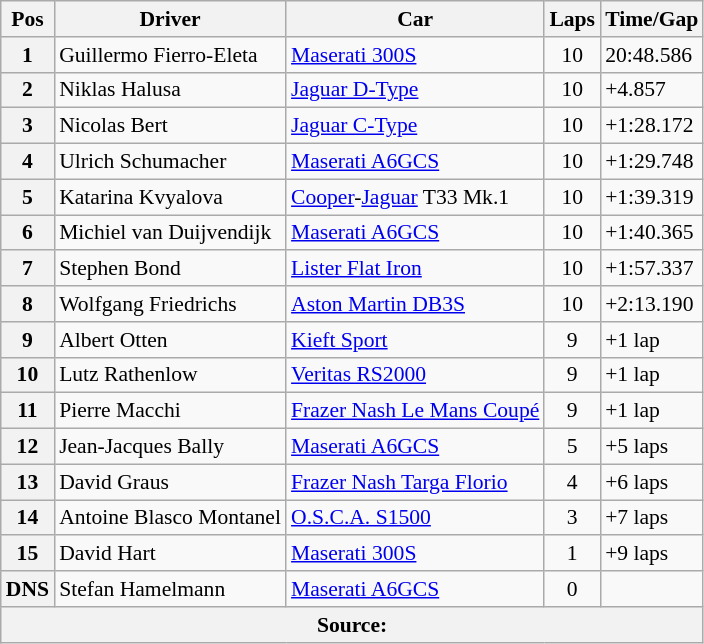<table class="wikitable" style="font-size: 90%;">
<tr>
<th>Pos</th>
<th>Driver</th>
<th>Car</th>
<th>Laps</th>
<th>Time/Gap</th>
</tr>
<tr>
<th>1</th>
<td> Guillermo Fierro-Eleta</td>
<td><a href='#'>Maserati 300S</a></td>
<td align=center>10</td>
<td>20:48.586</td>
</tr>
<tr>
<th>2</th>
<td> Niklas Halusa</td>
<td><a href='#'>Jaguar D-Type</a></td>
<td align=center>10</td>
<td>+4.857</td>
</tr>
<tr>
<th>3</th>
<td> Nicolas Bert</td>
<td><a href='#'>Jaguar C-Type</a></td>
<td align=center>10</td>
<td>+1:28.172</td>
</tr>
<tr>
<th>4</th>
<td> Ulrich Schumacher</td>
<td><a href='#'>Maserati A6GCS</a></td>
<td align=center>10</td>
<td>+1:29.748</td>
</tr>
<tr>
<th>5</th>
<td> Katarina Kvyalova</td>
<td><a href='#'>Cooper</a>-<a href='#'>Jaguar</a> T33 Mk.1</td>
<td align=center>10</td>
<td>+1:39.319</td>
</tr>
<tr>
<th>6</th>
<td> Michiel van Duijvendijk</td>
<td><a href='#'>Maserati A6GCS</a></td>
<td align=center>10</td>
<td>+1:40.365</td>
</tr>
<tr>
<th>7</th>
<td> Stephen Bond</td>
<td><a href='#'>Lister Flat Iron</a></td>
<td align=center>10</td>
<td>+1:57.337</td>
</tr>
<tr>
<th>8</th>
<td> Wolfgang Friedrichs</td>
<td><a href='#'>Aston Martin DB3S</a></td>
<td align=center>10</td>
<td>+2:13.190</td>
</tr>
<tr>
<th>9</th>
<td> Albert Otten</td>
<td><a href='#'>Kieft Sport</a></td>
<td align=center>9</td>
<td>+1 lap</td>
</tr>
<tr>
<th>10</th>
<td> Lutz Rathenlow</td>
<td><a href='#'>Veritas RS2000</a></td>
<td align=center>9</td>
<td>+1 lap</td>
</tr>
<tr>
<th>11</th>
<td> Pierre Macchi</td>
<td><a href='#'>Frazer Nash Le Mans Coupé</a></td>
<td align=center>9</td>
<td>+1 lap</td>
</tr>
<tr>
<th>12</th>
<td> Jean-Jacques Bally</td>
<td><a href='#'>Maserati A6GCS</a></td>
<td align=center>5</td>
<td>+5 laps</td>
</tr>
<tr>
<th>13</th>
<td> David Graus</td>
<td><a href='#'>Frazer Nash Targa Florio</a></td>
<td align=center>4</td>
<td>+6 laps</td>
</tr>
<tr>
<th>14</th>
<td> Antoine Blasco Montanel</td>
<td><a href='#'>O.S.C.A. S1500</a></td>
<td align=center>3</td>
<td>+7 laps</td>
</tr>
<tr>
<th>15</th>
<td> David Hart</td>
<td><a href='#'>Maserati 300S</a></td>
<td align=center>1</td>
<td>+9 laps</td>
</tr>
<tr>
<th>DNS</th>
<td> Stefan Hamelmann</td>
<td><a href='#'>Maserati A6GCS</a></td>
<td align=center>0</td>
<td></td>
</tr>
<tr>
<th colspan=5>Source:</th>
</tr>
</table>
